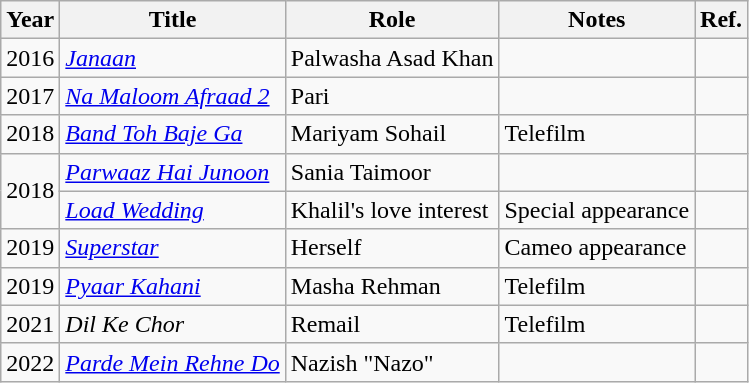<table class="wikitable sortable">
<tr>
<th>Year</th>
<th>Title</th>
<th>Role</th>
<th class="unsortable">Notes</th>
<th class="unsortable">Ref.</th>
</tr>
<tr>
<td>2016</td>
<td><em><a href='#'>Janaan</a></em></td>
<td>Palwasha Asad Khan</td>
<td></td>
<td></td>
</tr>
<tr>
<td>2017</td>
<td><em><a href='#'>Na Maloom Afraad 2</a></em></td>
<td>Pari</td>
<td></td>
<td></td>
</tr>
<tr>
<td>2018</td>
<td><em><a href='#'>Band Toh Baje Ga</a></em></td>
<td>Mariyam Sohail</td>
<td>Telefilm</td>
<td></td>
</tr>
<tr>
<td rowspan=2>2018</td>
<td><em><a href='#'>Parwaaz Hai Junoon</a></em></td>
<td>Sania Taimoor</td>
<td></td>
<td></td>
</tr>
<tr>
<td><em><a href='#'>Load Wedding</a></em></td>
<td>Khalil's love interest</td>
<td>Special appearance</td>
<td></td>
</tr>
<tr>
<td>2019</td>
<td><a href='#'><em>Superstar</em></a></td>
<td>Herself</td>
<td>Cameo appearance</td>
<td></td>
</tr>
<tr>
<td>2019</td>
<td><em><a href='#'>Pyaar Kahani</a></em></td>
<td>Masha Rehman</td>
<td>Telefilm</td>
<td></td>
</tr>
<tr>
<td>2021</td>
<td><em>Dil Ke Chor</em></td>
<td>Remail</td>
<td>Telefilm</td>
<td></td>
</tr>
<tr>
<td>2022</td>
<td><em><a href='#'>Parde Mein Rehne Do</a></em></td>
<td>Nazish "Nazo"</td>
<td></td>
<td></td>
</tr>
</table>
